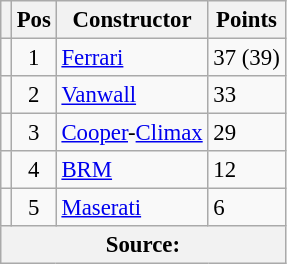<table class="wikitable" style="font-size: 95%;">
<tr>
<th></th>
<th>Pos</th>
<th>Constructor</th>
<th>Points</th>
</tr>
<tr>
<td align="left"></td>
<td align="center">1</td>
<td> <a href='#'>Ferrari</a></td>
<td align="left">37 (39)</td>
</tr>
<tr>
<td align="left"></td>
<td align="center">2</td>
<td> <a href='#'>Vanwall</a></td>
<td align="left">33</td>
</tr>
<tr>
<td align="left"></td>
<td align="center">3</td>
<td> <a href='#'>Cooper</a>-<a href='#'>Climax</a></td>
<td align="left">29</td>
</tr>
<tr>
<td align="left"></td>
<td align="center">4</td>
<td> <a href='#'>BRM</a></td>
<td align="left">12</td>
</tr>
<tr>
<td align="left"></td>
<td align="center">5</td>
<td> <a href='#'>Maserati</a></td>
<td align="left">6</td>
</tr>
<tr>
<th colspan=4>Source: </th>
</tr>
</table>
